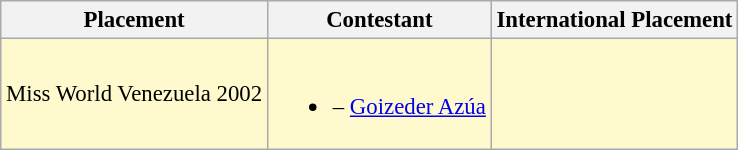<table class="wikitable sortable" style="font-size: 95%;">
<tr>
<th>Placement</th>
<th>Contestant</th>
<th>International Placement</th>
</tr>
<tr style="background-color:#FFFACD;">
<td>Miss World Venezuela 2002</td>
<td><br><ul><li> – <a href='#'>Goizeder Azúa</a></li></ul></td>
<td></td>
</tr>
</table>
